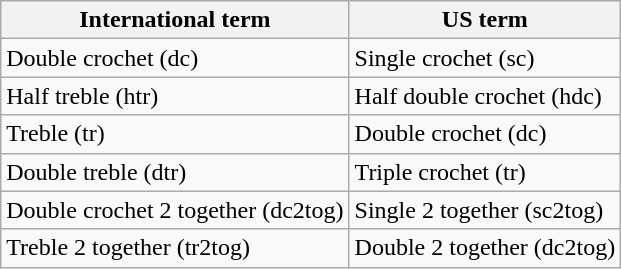<table class="wikitable sortable mw-collapsible">
<tr>
<th>International term</th>
<th>US term</th>
</tr>
<tr>
<td>Double crochet (dc)</td>
<td>Single crochet (sc)</td>
</tr>
<tr>
<td>Half treble (htr)</td>
<td>Half double crochet (hdc)</td>
</tr>
<tr>
<td>Treble (tr)</td>
<td>Double crochet (dc)</td>
</tr>
<tr>
<td>Double treble (dtr)</td>
<td>Triple crochet (tr)</td>
</tr>
<tr>
<td>Double crochet 2 together (dc2tog)</td>
<td>Single 2 together (sc2tog)</td>
</tr>
<tr>
<td>Treble 2 together (tr2tog)</td>
<td>Double 2 together (dc2tog)</td>
</tr>
</table>
